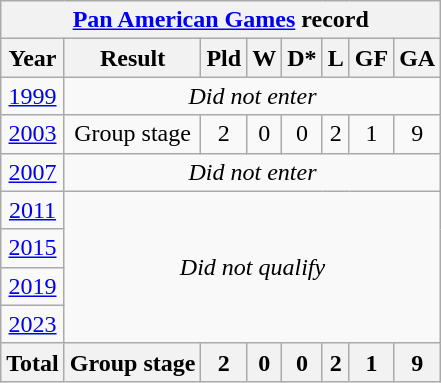<table class="wikitable" style="text-align: center;">
<tr>
<th colspan=8><a href='#'>Pan American Games</a> record</th>
</tr>
<tr>
<th>Year</th>
<th>Result</th>
<th>Pld</th>
<th>W</th>
<th>D*</th>
<th>L</th>
<th>GF</th>
<th>GA</th>
</tr>
<tr>
<td> <a href='#'>1999</a></td>
<td colspan=7><em>Did not enter</em></td>
</tr>
<tr>
<td> <a href='#'>2003</a></td>
<td>Group stage</td>
<td>2</td>
<td>0</td>
<td>0</td>
<td>2</td>
<td>1</td>
<td>9</td>
</tr>
<tr>
<td> <a href='#'>2007</a></td>
<td colspan=7><em>Did not enter</em></td>
</tr>
<tr>
<td> <a href='#'>2011</a></td>
<td colspan=7 rowspan=4><em>Did not qualify</em></td>
</tr>
<tr>
<td> <a href='#'>2015</a></td>
</tr>
<tr>
<td> <a href='#'>2019</a></td>
</tr>
<tr>
<td> <a href='#'>2023</a></td>
</tr>
<tr>
<th>Total</th>
<th>Group stage</th>
<th>2</th>
<th>0</th>
<th>0</th>
<th>2</th>
<th>1</th>
<th>9</th>
</tr>
</table>
